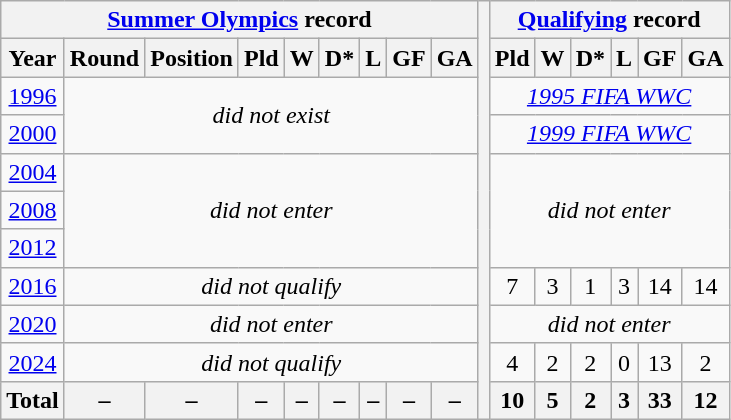<table class="wikitable" style="text-align: center;">
<tr>
<th colspan=9><a href='#'>Summer Olympics</a> record</th>
<th rowspan=12></th>
<th colspan=6><a href='#'>Qualifying</a> record</th>
</tr>
<tr>
<th>Year</th>
<th>Round</th>
<th>Position</th>
<th>Pld</th>
<th>W</th>
<th>D*</th>
<th>L</th>
<th>GF</th>
<th>GA</th>
<th>Pld</th>
<th>W</th>
<th>D*</th>
<th>L</th>
<th>GF</th>
<th>GA</th>
</tr>
<tr>
<td> <a href='#'>1996</a></td>
<td colspan=8 rowspan=2><em>did not exist</em></td>
<td colspan=6><em><a href='#'>1995 FIFA WWC</a></em></td>
</tr>
<tr>
<td> <a href='#'>2000</a></td>
<td colspan=6><em><a href='#'>1999 FIFA WWC</a></em></td>
</tr>
<tr>
<td> <a href='#'>2004</a></td>
<td colspan=8 rowspan=3><em>did not enter</em></td>
<td colspan=6 rowspan=3><em>did not enter</em></td>
</tr>
<tr>
<td> <a href='#'>2008</a></td>
</tr>
<tr>
<td> <a href='#'>2012</a></td>
</tr>
<tr>
<td> <a href='#'>2016</a></td>
<td colspan=8><em>did not qualify</em></td>
<td>7</td>
<td>3</td>
<td>1</td>
<td>3</td>
<td>14</td>
<td>14</td>
</tr>
<tr>
<td> <a href='#'>2020</a></td>
<td colspan=8><em>did not enter</em></td>
<td colspan=6><em>did not enter</em></td>
</tr>
<tr>
<td> <a href='#'>2024</a></td>
<td colspan=8><em>did not qualify</em></td>
<td>4</td>
<td>2</td>
<td>2</td>
<td>0</td>
<td>13</td>
<td>2</td>
</tr>
<tr>
<th>Total</th>
<th>–</th>
<th>–</th>
<th>–</th>
<th>–</th>
<th>–</th>
<th>–</th>
<th>–</th>
<th>–</th>
<th>10</th>
<th>5</th>
<th>2</th>
<th>3</th>
<th>33</th>
<th>12</th>
</tr>
</table>
